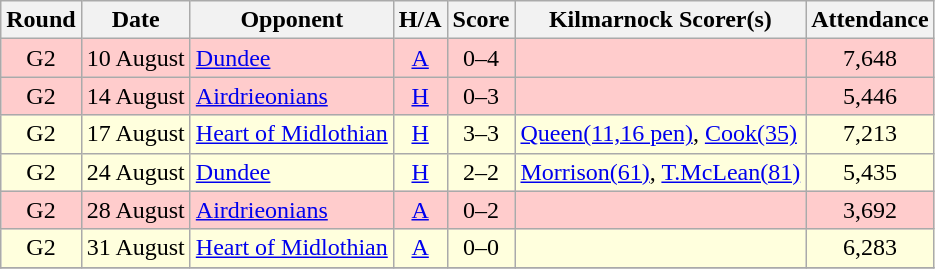<table class="wikitable" style="text-align:center">
<tr>
<th>Round</th>
<th>Date</th>
<th>Opponent</th>
<th>H/A</th>
<th>Score</th>
<th>Kilmarnock Scorer(s)</th>
<th>Attendance</th>
</tr>
<tr bgcolor=#FFCCCC>
<td>G2</td>
<td align=left>10 August</td>
<td align=left><a href='#'>Dundee</a></td>
<td><a href='#'>A</a></td>
<td>0–4</td>
<td align=left></td>
<td>7,648</td>
</tr>
<tr bgcolor=#FFCCCC>
<td>G2</td>
<td align=left>14 August</td>
<td align=left><a href='#'>Airdrieonians</a></td>
<td><a href='#'>H</a></td>
<td>0–3</td>
<td align=left></td>
<td>5,446</td>
</tr>
<tr bgcolor=#FFFFDD>
<td>G2</td>
<td align=left>17 August</td>
<td align=left><a href='#'>Heart of Midlothian</a></td>
<td><a href='#'>H</a></td>
<td>3–3</td>
<td align=left><a href='#'>Queen(11,16 pen)</a>, <a href='#'>Cook(35)</a></td>
<td>7,213</td>
</tr>
<tr bgcolor=#FFFFDD>
<td>G2</td>
<td align=left>24 August</td>
<td align=left><a href='#'>Dundee</a></td>
<td><a href='#'>H</a></td>
<td>2–2</td>
<td align=left><a href='#'>Morrison(61)</a>, <a href='#'>T.McLean(81)</a></td>
<td>5,435</td>
</tr>
<tr bgcolor=#FFCCCC>
<td>G2</td>
<td align=left>28 August</td>
<td align=left><a href='#'>Airdrieonians</a></td>
<td><a href='#'>A</a></td>
<td>0–2</td>
<td align=left></td>
<td>3,692</td>
</tr>
<tr bgcolor=#FFFFDD>
<td>G2</td>
<td align=left>31 August</td>
<td align=left><a href='#'>Heart of Midlothian</a></td>
<td><a href='#'>A</a></td>
<td>0–0</td>
<td align=left></td>
<td>6,283</td>
</tr>
<tr>
</tr>
</table>
